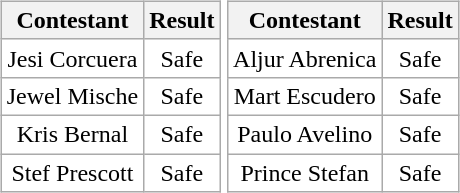<table>
<tr>
<td><br><table class="wikitable sortable nowrap" style="margin:auto; text-align:center">
<tr>
<th scope="col">Contestant</th>
<th scope="col">Result</th>
</tr>
<tr>
<td bgcolor=#FFFFFF>Jesi Corcuera</td>
<td bgcolor=#FFFFFF>Safe</td>
</tr>
<tr>
<td bgcolor=#FFFFFF>Jewel Mische</td>
<td bgcolor=#FFFFFF>Safe</td>
</tr>
<tr>
<td bgcolor=#FFFFFF>Kris Bernal</td>
<td bgcolor=#FFFFFF>Safe</td>
</tr>
<tr>
<td bgcolor=#FFFFFF>Stef Prescott</td>
<td bgcolor=#FFFFFF>Safe</td>
</tr>
</table>
</td>
<td><br><table class="wikitable sortable nowrap" style="margin:auto; text-align:center">
<tr>
<th scope="col">Contestant</th>
<th scope="col">Result</th>
</tr>
<tr>
<td bgcolor=#FFFFFF>Aljur Abrenica</td>
<td bgcolor=#FFFFFF>Safe</td>
</tr>
<tr>
<td bgcolor=#FFFFFF>Mart Escudero</td>
<td bgcolor=#FFFFFF>Safe</td>
</tr>
<tr>
<td bgcolor=#FFFFFF>Paulo Avelino</td>
<td bgcolor=#FFFFFF>Safe</td>
</tr>
<tr>
<td bgcolor=#FFFFFF>Prince Stefan</td>
<td bgcolor=#FFFFFF>Safe</td>
</tr>
</table>
</td>
</tr>
</table>
